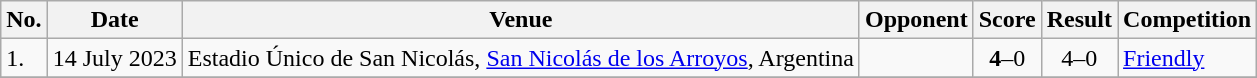<table class="wikitable">
<tr>
<th>No.</th>
<th>Date</th>
<th>Venue</th>
<th>Opponent</th>
<th>Score</th>
<th>Result</th>
<th>Competition</th>
</tr>
<tr>
<td>1.</td>
<td>14 July 2023</td>
<td>Estadio Único de San Nicolás, <a href='#'>San Nicolás de los Arroyos</a>, Argentina</td>
<td></td>
<td align=center><strong>4</strong>–0</td>
<td align=center>4–0</td>
<td><a href='#'>Friendly</a></td>
</tr>
<tr>
</tr>
</table>
